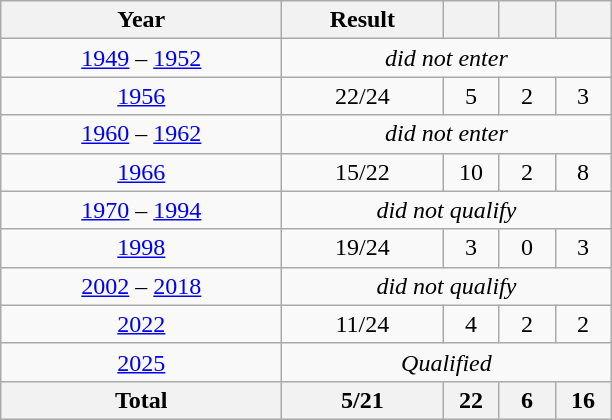<table class="wikitable" style="text-align:center">
<tr>
<th width=180>Year</th>
<th width=100>Result</th>
<th width=30></th>
<th width=30></th>
<th width=30></th>
</tr>
<tr>
<td> <a href='#'>1949</a> –  <a href='#'>1952</a></td>
<td colspan=4><em>did not enter</em></td>
</tr>
<tr>
<td> <a href='#'>1956</a></td>
<td>22/24</td>
<td>5</td>
<td>2</td>
<td>3</td>
</tr>
<tr>
<td> <a href='#'>1960</a> –  <a href='#'>1962</a></td>
<td colspan=4><em>did not enter</em></td>
</tr>
<tr>
<td> <a href='#'>1966</a></td>
<td>15/22</td>
<td>10</td>
<td>2</td>
<td>8</td>
</tr>
<tr>
<td> <a href='#'>1970</a> –  <a href='#'>1994</a></td>
<td colspan=4><em>did not qualify</em></td>
</tr>
<tr>
<td> <a href='#'>1998</a></td>
<td>19/24</td>
<td>3</td>
<td>0</td>
<td>3</td>
</tr>
<tr>
<td> <a href='#'>2002</a> –   <a href='#'>2018</a></td>
<td colspan=4><em>did not qualify</em></td>
</tr>
<tr>
<td>  <a href='#'>2022</a></td>
<td>11/24</td>
<td>4</td>
<td>2</td>
<td>2</td>
</tr>
<tr>
<td> <a href='#'>2025</a></td>
<td colspan=4><em>Qualified</em></td>
</tr>
<tr>
<th>Total</th>
<th>5/21</th>
<th>22</th>
<th>6</th>
<th>16</th>
</tr>
</table>
